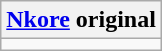<table class="wikitable">
<tr>
<th><a href='#'>Nkore</a> original</th>
</tr>
<tr style="vertical-align:top; white-space:nowrap;">
<td></td>
</tr>
</table>
